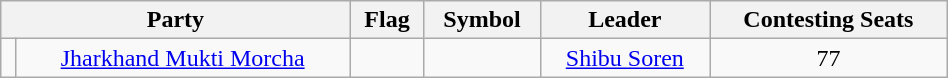<table class="wikitable " width="50%" style="text-align:center">
<tr>
<th colspan="2">Party</th>
<th>Flag</th>
<th>Symbol</th>
<th>Leader</th>
<th>Contesting Seats</th>
</tr>
<tr>
<td></td>
<td><a href='#'>Jharkhand Mukti Morcha</a></td>
<td></td>
<td></td>
<td><a href='#'>Shibu Soren</a></td>
<td>77</td>
</tr>
</table>
